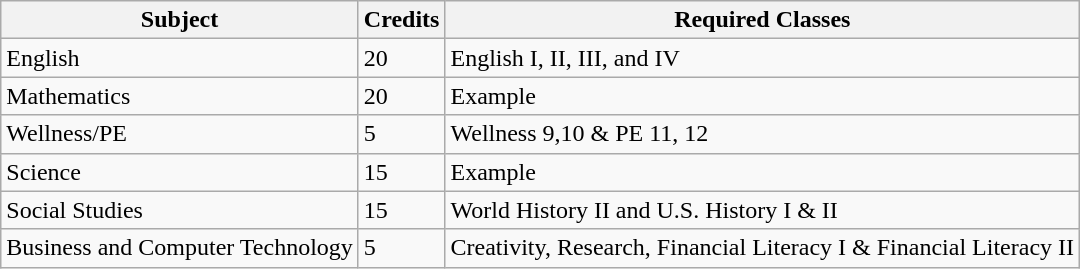<table class="wikitable">
<tr>
<th>Subject</th>
<th>Credits</th>
<th>Required Classes</th>
</tr>
<tr>
<td>English</td>
<td>20</td>
<td>English I, II, III, and IV</td>
</tr>
<tr>
<td>Mathematics</td>
<td>20</td>
<td>Example</td>
</tr>
<tr>
<td>Wellness/PE</td>
<td>5</td>
<td>Wellness 9,10 & PE 11, 12</td>
</tr>
<tr>
<td>Science</td>
<td>15</td>
<td>Example</td>
</tr>
<tr>
<td>Social Studies</td>
<td>15</td>
<td>World History II and U.S. History I & II</td>
</tr>
<tr>
<td>Business and Computer Technology</td>
<td>5</td>
<td>Creativity, Research, Financial Literacy I & Financial Literacy II</td>
</tr>
</table>
